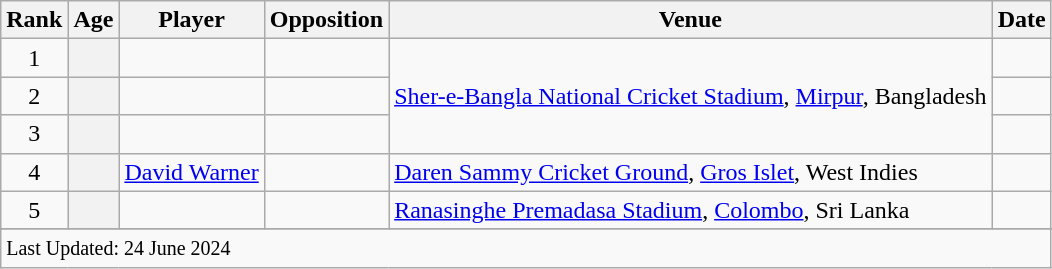<table class="wikitable plainrowheaders sortable">
<tr>
<th scope=col>Rank</th>
<th scope=col>Age</th>
<th scope=col>Player</th>
<th scope=col>Opposition</th>
<th scope=col>Venue</th>
<th scope=col>Date</th>
</tr>
<tr>
<td align=center>1</td>
<th scope=row style=text-align:center;></th>
<td></td>
<td></td>
<td rowspan=3><a href='#'>Sher-e-Bangla National Cricket Stadium</a>, <a href='#'>Mirpur</a>, Bangladesh</td>
<td></td>
</tr>
<tr>
<td align=center>2</td>
<th scope=row style=text-align:center;></th>
<td></td>
<td></td>
<td></td>
</tr>
<tr>
<td align=center>3</td>
<th scope=row style=text-align:center;></th>
<td></td>
<td></td>
<td></td>
</tr>
<tr>
<td align=center>4</td>
<th scope=row style=text-align:center;></th>
<td><a href='#'>David Warner</a></td>
<td></td>
<td><a href='#'>Daren Sammy Cricket Ground</a>, <a href='#'>Gros Islet</a>, West Indies</td>
<td></td>
</tr>
<tr>
<td align=center>5</td>
<th scope=row style=text-align:center;></th>
<td></td>
<td></td>
<td><a href='#'>Ranasinghe Premadasa Stadium</a>, <a href='#'>Colombo</a>, Sri Lanka</td>
<td></td>
</tr>
<tr>
</tr>
<tr class=sortbottom>
<td colspan=7><small>Last Updated: 24 June 2024</small></td>
</tr>
</table>
